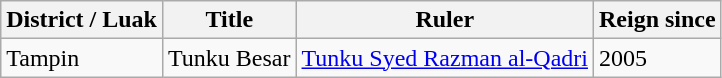<table class="wikitable">
<tr>
<th>District / Luak</th>
<th>Title</th>
<th>Ruler</th>
<th>Reign since</th>
</tr>
<tr>
<td>Tampin</td>
<td>Tunku Besar</td>
<td><a href='#'>Tunku Syed Razman al-Qadri</a></td>
<td>2005</td>
</tr>
</table>
